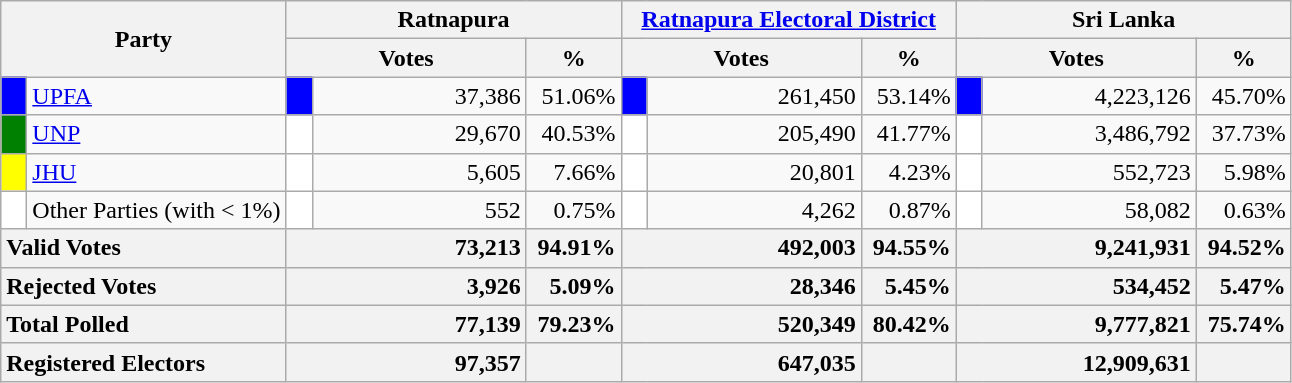<table class="wikitable">
<tr>
<th colspan="2" width="144px"rowspan="2">Party</th>
<th colspan="3" width="216px">Ratnapura</th>
<th colspan="3" width="216px"><a href='#'>Ratnapura Electoral District</a></th>
<th colspan="3" width="216px">Sri Lanka</th>
</tr>
<tr>
<th colspan="2" width="144px">Votes</th>
<th>%</th>
<th colspan="2" width="144px">Votes</th>
<th>%</th>
<th colspan="2" width="144px">Votes</th>
<th>%</th>
</tr>
<tr>
<td style="background-color:blue;" width="10px"></td>
<td style="text-align:left;"><a href='#'>UPFA</a></td>
<td style="background-color:blue;" width="10px"></td>
<td style="text-align:right;">37,386</td>
<td style="text-align:right;">51.06%</td>
<td style="background-color:blue;" width="10px"></td>
<td style="text-align:right;">261,450</td>
<td style="text-align:right;">53.14%</td>
<td style="background-color:blue;" width="10px"></td>
<td style="text-align:right;">4,223,126</td>
<td style="text-align:right;">45.70%</td>
</tr>
<tr>
<td style="background-color:green;" width="10px"></td>
<td style="text-align:left;"><a href='#'>UNP</a></td>
<td style="background-color:white;" width="10px"></td>
<td style="text-align:right;">29,670</td>
<td style="text-align:right;">40.53%</td>
<td style="background-color:white;" width="10px"></td>
<td style="text-align:right;">205,490</td>
<td style="text-align:right;">41.77%</td>
<td style="background-color:white;" width="10px"></td>
<td style="text-align:right;">3,486,792</td>
<td style="text-align:right;">37.73%</td>
</tr>
<tr>
<td style="background-color:yellow;" width="10px"></td>
<td style="text-align:left;"><a href='#'>JHU</a></td>
<td style="background-color:white;" width="10px"></td>
<td style="text-align:right;">5,605</td>
<td style="text-align:right;">7.66%</td>
<td style="background-color:white;" width="10px"></td>
<td style="text-align:right;">20,801</td>
<td style="text-align:right;">4.23%</td>
<td style="background-color:white;" width="10px"></td>
<td style="text-align:right;">552,723</td>
<td style="text-align:right;">5.98%</td>
</tr>
<tr>
<td style="background-color:white;" width="10px"></td>
<td style="text-align:left;">Other Parties (with < 1%)</td>
<td style="background-color:white;" width="10px"></td>
<td style="text-align:right;">552</td>
<td style="text-align:right;">0.75%</td>
<td style="background-color:white;" width="10px"></td>
<td style="text-align:right;">4,262</td>
<td style="text-align:right;">0.87%</td>
<td style="background-color:white;" width="10px"></td>
<td style="text-align:right;">58,082</td>
<td style="text-align:right;">0.63%</td>
</tr>
<tr>
<th colspan="2" width="144px"style="text-align:left;">Valid Votes</th>
<th style="text-align:right;"colspan="2" width="144px">73,213</th>
<th style="text-align:right;">94.91%</th>
<th style="text-align:right;"colspan="2" width="144px">492,003</th>
<th style="text-align:right;">94.55%</th>
<th style="text-align:right;"colspan="2" width="144px">9,241,931</th>
<th style="text-align:right;">94.52%</th>
</tr>
<tr>
<th colspan="2" width="144px"style="text-align:left;">Rejected Votes</th>
<th style="text-align:right;"colspan="2" width="144px">3,926</th>
<th style="text-align:right;">5.09%</th>
<th style="text-align:right;"colspan="2" width="144px">28,346</th>
<th style="text-align:right;">5.45%</th>
<th style="text-align:right;"colspan="2" width="144px">534,452</th>
<th style="text-align:right;">5.47%</th>
</tr>
<tr>
<th colspan="2" width="144px"style="text-align:left;">Total Polled</th>
<th style="text-align:right;"colspan="2" width="144px">77,139</th>
<th style="text-align:right;">79.23%</th>
<th style="text-align:right;"colspan="2" width="144px">520,349</th>
<th style="text-align:right;">80.42%</th>
<th style="text-align:right;"colspan="2" width="144px">9,777,821</th>
<th style="text-align:right;">75.74%</th>
</tr>
<tr>
<th colspan="2" width="144px"style="text-align:left;">Registered Electors</th>
<th style="text-align:right;"colspan="2" width="144px">97,357</th>
<th></th>
<th style="text-align:right;"colspan="2" width="144px">647,035</th>
<th></th>
<th style="text-align:right;"colspan="2" width="144px">12,909,631</th>
<th></th>
</tr>
</table>
